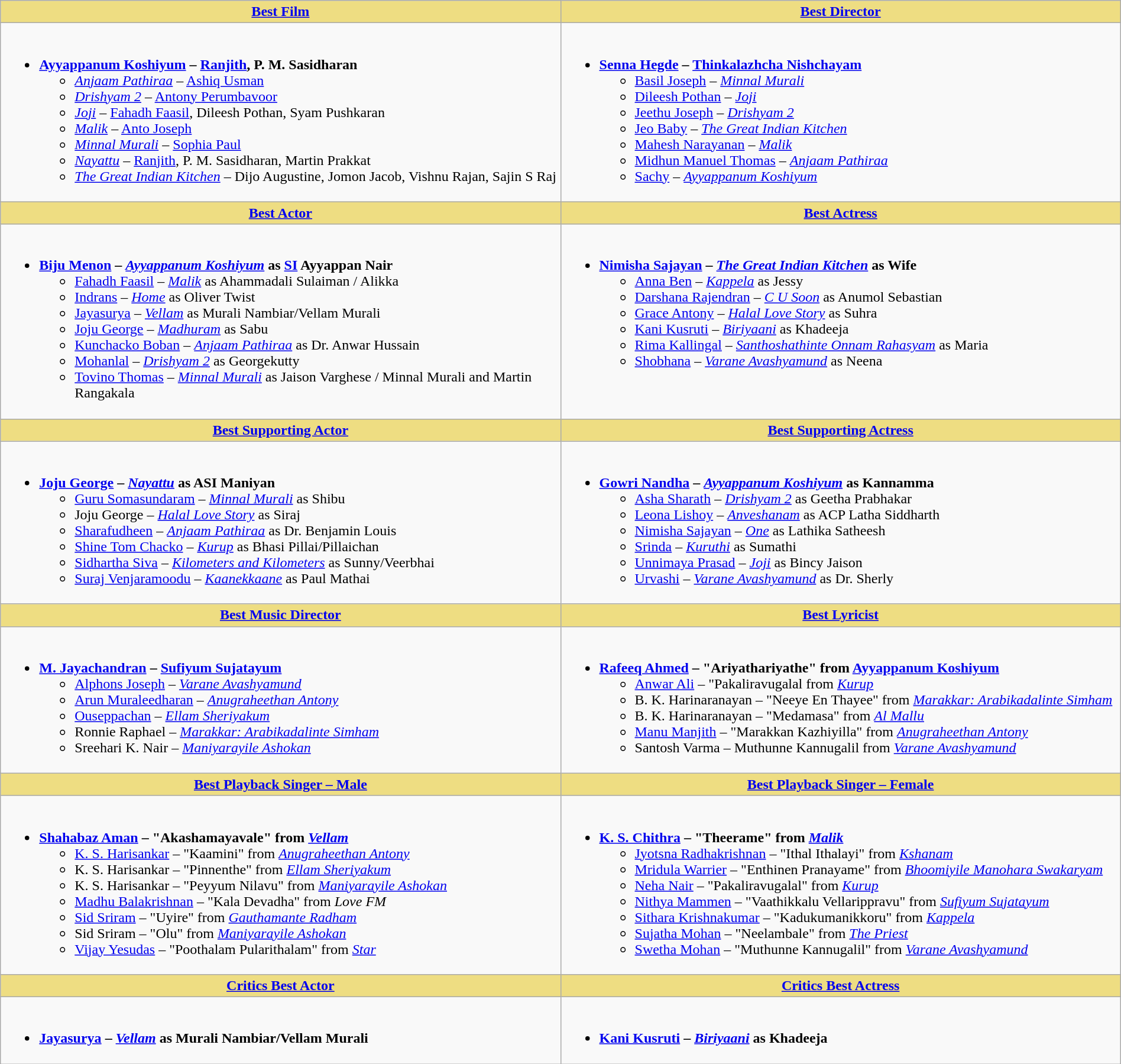<table class="wikitable" width=100% |>
<tr>
<th ! style="background:#eedd82; text-align:center; width:50%;"><a href='#'>Best Film</a></th>
<th ! style="background:#eedd82; text-align:center; width:50%;"><a href='#'>Best Director</a></th>
</tr>
<tr>
<td valign="top"><br><ul><li><strong><a href='#'>Ayyappanum Koshiyum</a> – <a href='#'>Ranjith</a>, P. M. Sasidharan</strong><ul><li><em><a href='#'>Anjaam Pathiraa</a></em> – <a href='#'>Ashiq Usman</a></li><li><em><a href='#'>Drishyam 2</a></em> – <a href='#'>Antony Perumbavoor</a></li><li><a href='#'><em>Joji</em></a> – <a href='#'>Fahadh Faasil</a>, Dileesh Pothan, Syam Pushkaran</li><li><a href='#'><em>Malik</em></a> – <a href='#'>Anto Joseph</a></li><li><em><a href='#'>Minnal Murali</a></em> – <a href='#'>Sophia Paul</a></li><li><a href='#'><em>Nayattu</em></a> – <a href='#'>Ranjith</a>, P. M. Sasidharan, Martin Prakkat</li><li><em><a href='#'>The Great Indian Kitchen</a></em> – Dijo Augustine, Jomon Jacob, Vishnu Rajan, Sajin S Raj</li></ul></li></ul></td>
<td valign="top"><br><ul><li><strong><a href='#'>Senna Hegde</a> – <a href='#'>Thinkalazhcha Nishchayam</a></strong><ul><li><a href='#'>Basil Joseph</a> – <em><a href='#'>Minnal Murali</a></em></li><li><a href='#'>Dileesh Pothan</a> – <em><a href='#'>Joji</a></em></li><li><a href='#'>Jeethu Joseph</a> – <em><a href='#'>Drishyam 2</a></em></li><li><a href='#'>Jeo Baby</a> – <em><a href='#'>The Great Indian Kitchen</a></em></li><li><a href='#'>Mahesh Narayanan</a> – <a href='#'><em>Malik</em></a></li><li><a href='#'>Midhun Manuel Thomas</a> – <em><a href='#'>Anjaam Pathiraa</a></em></li><li><a href='#'>Sachy</a> – <em><a href='#'>Ayyappanum Koshiyum</a></em></li></ul></li></ul></td>
</tr>
<tr>
<th ! style="background:#eedd82; text-align:center;"><a href='#'>Best Actor</a></th>
<th ! style="background:#eedd82; text-align:center;"><a href='#'>Best Actress</a></th>
</tr>
<tr>
<td valign="top"><br><ul><li><strong><a href='#'>Biju Menon</a> – <em><a href='#'>Ayyappanum Koshiyum</a></em> as <a href='#'>SI</a> Ayyappan Nair</strong><ul><li><a href='#'>Fahadh Faasil</a> – <a href='#'><em>Malik</em></a> as Ahammadali Sulaiman / Alikka</li><li><a href='#'>Indrans</a> – <a href='#'><em>Home</em></a> as Oliver Twist</li><li><a href='#'>Jayasurya</a> – <a href='#'><em>Vellam</em></a> as Murali Nambiar/Vellam Murali</li><li><a href='#'>Joju George</a> – <em><a href='#'>Madhuram</a></em> as Sabu</li><li><a href='#'>Kunchacko Boban</a> – <em><a href='#'>Anjaam Pathiraa</a></em> as Dr. Anwar Hussain</li><li><a href='#'>Mohanlal</a> – <em><a href='#'>Drishyam 2</a></em>  as Georgekutty</li><li><a href='#'>Tovino Thomas</a> – <em><a href='#'>Minnal Murali</a></em> as Jaison Varghese / Minnal Murali and Martin Rangakala</li></ul></li></ul></td>
<td valign="top"><br><ul><li><strong><a href='#'>Nimisha Sajayan</a> – <em><a href='#'>The Great Indian Kitchen</a></em> as Wife</strong><ul><li><a href='#'>Anna Ben</a> – <em><a href='#'>Kappela</a></em> as Jessy</li><li><a href='#'>Darshana Rajendran</a> – <em><a href='#'>C U Soon</a></em> as Anumol Sebastian</li><li><a href='#'>Grace Antony</a> – <em><a href='#'>Halal Love Story</a></em> as Suhra</li><li><a href='#'>Kani Kusruti</a> – <em><a href='#'>Biriyaani</a></em> as Khadeeja</li><li><a href='#'>Rima Kallingal</a> – <em><a href='#'>Santhoshathinte Onnam Rahasyam</a></em> as Maria</li><li><a href='#'>Shobhana</a> – <em><a href='#'>Varane Avashyamund</a></em> as Neena</li></ul></li></ul></td>
</tr>
<tr>
<th ! style="background:#eedd82; text-align:center;"><a href='#'>Best Supporting Actor</a></th>
<th ! style="background:#eedd82; text-align:center;"><a href='#'>Best Supporting Actress</a></th>
</tr>
<tr>
<td valign="top"><br><ul><li><strong><a href='#'>Joju George</a> – <a href='#'><em>Nayattu</em></a> as ASI Maniyan</strong><ul><li><a href='#'>Guru Somasundaram</a> – <em><a href='#'>Minnal Murali</a></em> as Shibu</li><li>Joju George – <em><a href='#'>Halal Love Story</a></em> as Siraj</li><li><a href='#'>Sharafudheen</a> – <em><a href='#'>Anjaam Pathiraa</a></em> as Dr. Benjamin Louis</li><li><a href='#'>Shine Tom Chacko</a> – <a href='#'><em>Kurup</em></a> as Bhasi Pillai/Pillaichan</li><li><a href='#'>Sidhartha Siva</a> – <em><a href='#'>Kilometers and Kilometers</a></em> as Sunny/Veerbhai</li><li><a href='#'>Suraj Venjaramoodu</a> – <em><a href='#'>Kaanekkaane</a></em> as Paul Mathai</li></ul></li></ul></td>
<td valign="top"><br><ul><li><strong><a href='#'>Gowri Nandha</a> – <em><a href='#'>Ayyappanum Koshiyum</a></em> as Kannamma</strong><ul><li><a href='#'>Asha Sharath</a> – <em><a href='#'>Drishyam 2</a></em> as Geetha Prabhakar</li><li><a href='#'>Leona Lishoy</a> – <em><a href='#'>Anveshanam</a></em> as ACP Latha Siddharth</li><li><a href='#'>Nimisha Sajayan</a> – <a href='#'><em>One</em></a> as Lathika Satheesh</li><li><a href='#'>Srinda</a> – <em><a href='#'>Kuruthi</a></em> as Sumathi</li><li><a href='#'>Unnimaya Prasad</a> – <a href='#'><em>Joji</em></a> as Bincy Jaison</li><li><a href='#'>Urvashi</a> – <em><a href='#'>Varane Avashyamund</a></em> as Dr. Sherly</li></ul></li></ul></td>
</tr>
<tr>
<th ! style="background:#eedd82; text-align:center;"><a href='#'>Best Music Director</a></th>
<th ! style="background:#eedd82; text-align:center;"><a href='#'>Best Lyricist</a></th>
</tr>
<tr>
<td valign="top"><br><ul><li><strong><a href='#'>M. Jayachandran</a> – <a href='#'>Sufiyum Sujatayum</a></strong><ul><li><a href='#'>Alphons Joseph</a> – <em><a href='#'>Varane Avashyamund</a></em></li><li><a href='#'>Arun Muraleedharan</a> – <em><a href='#'>Anugraheethan Antony</a></em></li><li><a href='#'>Ouseppachan</a> – <em><a href='#'>Ellam Sheriyakum</a></em></li><li>Ronnie Raphael – <a href='#'><em>Marakkar: Arabikadalinte Simham</em></a></li><li>Sreehari K. Nair – <em><a href='#'>Maniyarayile Ashokan</a></em></li></ul></li></ul></td>
<td valign="top"><br><ul><li><strong><a href='#'>Rafeeq Ahmed</a> – "Ariyathariyathe" from <a href='#'>Ayyappanum Koshiyum</a></strong><ul><li><a href='#'>Anwar Ali</a> – "Pakaliravugalal from <a href='#'><em>Kurup</em></a></li><li>B. K. Harinaranayan – "Neeye En Thayee" from <a href='#'><em>Marakkar: Arabikadalinte Simham</em></a></li><li>B. K. Harinaranayan – "Medamasa" from <em><a href='#'>Al Mallu</a></em></li><li><a href='#'>Manu Manjith</a> – "Marakkan Kazhiyilla" from <em><a href='#'>Anugraheethan Antony</a></em></li><li>Santosh Varma – Muthunne Kannugalil from <em><a href='#'>Varane Avashyamund</a></em></li></ul></li></ul></td>
</tr>
<tr>
<th ! style="background:#eedd82; text-align:center;"><a href='#'>Best Playback Singer – Male</a></th>
<th ! style="background:#eedd82; text-align:center;"><a href='#'>Best Playback Singer – Female</a></th>
</tr>
<tr>
<td valign="top"><br><ul><li><strong><a href='#'>Shahabaz Aman</a> – "Akashamayavale" from <a href='#'><em>Vellam</em></a></strong><ul><li><a href='#'>K. S. Harisankar</a> – "Kaamini" from <em><a href='#'>Anugraheethan Antony</a></em></li><li>K. S. Harisankar – "Pinnenthe" from <em><a href='#'>Ellam Sheriyakum</a></em></li><li>K. S. Harisankar – "Peyyum Nilavu" from <em><a href='#'>Maniyarayile Ashokan</a></em></li><li><a href='#'>Madhu Balakrishnan</a> – "Kala Devadha" from <em>Love FM</em></li><li><a href='#'>Sid Sriram</a> – "Uyire" from <em><a href='#'>Gauthamante Radham</a></em></li><li>Sid Sriram – "Olu" from <em><a href='#'>Maniyarayile Ashokan</a></em></li><li><a href='#'>Vijay Yesudas</a> – "Poothalam Pularithalam" from <a href='#'><em>Star</em></a></li></ul></li></ul></td>
<td valign="top"><br><ul><li><strong><a href='#'>K. S. Chithra</a> – "Theerame" from <a href='#'><em>Malik</em></a></strong><ul><li><a href='#'>Jyotsna Radhakrishnan</a> – "Ithal Ithalayi" from <a href='#'><em>Kshanam</em></a></li><li><a href='#'>Mridula Warrier</a> – "Enthinen Pranayame" from <em><a href='#'>Bhoomiyile Manohara Swakaryam</a></em></li><li><a href='#'>Neha Nair</a> – "Pakaliravugalal" from <a href='#'><em>Kurup</em></a></li><li><a href='#'>Nithya Mammen</a> – "Vaathikkalu Vellarippravu" from <em><a href='#'>Sufiyum Sujatayum</a></em></li><li><a href='#'>Sithara Krishnakumar</a> – "Kadukumanikkoru" from <em><a href='#'>Kappela</a></em></li><li><a href='#'>Sujatha Mohan</a> – "Neelambale" from <a href='#'><em>The Priest</em></a></li><li><a href='#'>Swetha Mohan</a> – "Muthunne Kannugalil" from <em><a href='#'>Varane Avashyamund</a></em></li></ul></li></ul></td>
</tr>
<tr>
<th ! style="background:#eedd82; text-align:center;"><a href='#'>Critics Best Actor</a></th>
<th ! style="background:#eedd82; text-align:center;"><a href='#'><strong>Critics Best Actress</strong></a></th>
</tr>
<tr>
<td><br><ul><li><strong><a href='#'>Jayasurya</a> – <em><a href='#'>Vellam</a></em> as Murali Nambiar/Vellam Murali</strong></li></ul></td>
<td><br><ul><li><strong><a href='#'>Kani Kusruti</a> – <em><a href='#'>Biriyaani</a></em> as Khadeeja</strong></li></ul></td>
</tr>
</table>
